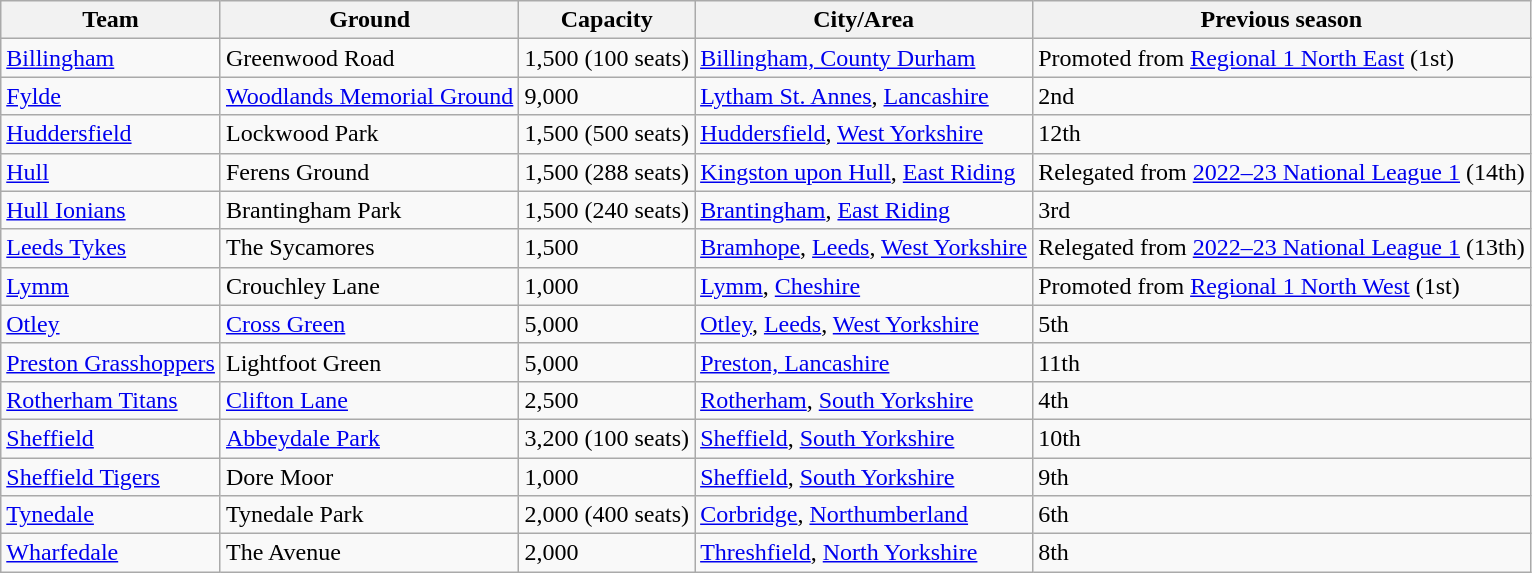<table class="wikitable sortable">
<tr>
<th>Team</th>
<th>Ground</th>
<th>Capacity</th>
<th>City/Area</th>
<th>Previous season</th>
</tr>
<tr>
<td><a href='#'>Billingham</a></td>
<td>Greenwood Road </td>
<td>1,500 (100 seats)</td>
<td><a href='#'>Billingham, County Durham</a></td>
<td>Promoted from <a href='#'>Regional 1 North East</a> (1st)</td>
</tr>
<tr>
<td><a href='#'>Fylde</a></td>
<td><a href='#'>Woodlands Memorial Ground</a></td>
<td>9,000</td>
<td><a href='#'>Lytham St. Annes</a>, <a href='#'>Lancashire</a></td>
<td>2nd</td>
</tr>
<tr>
<td><a href='#'>Huddersfield</a></td>
<td>Lockwood Park </td>
<td>1,500 (500 seats)</td>
<td><a href='#'>Huddersfield</a>, <a href='#'>West Yorkshire</a></td>
<td>12th</td>
</tr>
<tr>
<td><a href='#'>Hull</a></td>
<td>Ferens Ground</td>
<td>1,500 (288 seats)</td>
<td><a href='#'>Kingston upon Hull</a>, <a href='#'>East Riding</a></td>
<td>Relegated from <a href='#'>2022–23 National League 1</a> (14th)</td>
</tr>
<tr>
<td><a href='#'>Hull Ionians</a></td>
<td>Brantingham Park </td>
<td>1,500 (240 seats)</td>
<td><a href='#'>Brantingham</a>, <a href='#'>East Riding</a></td>
<td>3rd</td>
</tr>
<tr>
<td><a href='#'>Leeds Tykes</a></td>
<td>The Sycamores</td>
<td>1,500</td>
<td><a href='#'>Bramhope</a>, <a href='#'>Leeds</a>, <a href='#'>West Yorkshire</a></td>
<td>Relegated from <a href='#'>2022–23 National League 1</a> (13th)</td>
</tr>
<tr>
<td><a href='#'>Lymm</a></td>
<td>Crouchley Lane</td>
<td>1,000</td>
<td><a href='#'>Lymm</a>, <a href='#'>Cheshire</a></td>
<td>Promoted from <a href='#'>Regional 1 North West</a> (1st)</td>
</tr>
<tr>
<td><a href='#'>Otley</a></td>
<td><a href='#'>Cross Green</a></td>
<td>5,000</td>
<td><a href='#'>Otley</a>, <a href='#'>Leeds</a>, <a href='#'>West Yorkshire</a></td>
<td>5th</td>
</tr>
<tr>
<td><a href='#'>Preston Grasshoppers</a></td>
<td>Lightfoot Green</td>
<td>5,000</td>
<td><a href='#'>Preston, Lancashire</a></td>
<td>11th</td>
</tr>
<tr>
<td><a href='#'>Rotherham Titans</a></td>
<td><a href='#'>Clifton Lane</a></td>
<td>2,500</td>
<td><a href='#'>Rotherham</a>, <a href='#'>South Yorkshire</a></td>
<td>4th</td>
</tr>
<tr>
<td><a href='#'>Sheffield</a></td>
<td><a href='#'>Abbeydale Park</a></td>
<td>3,200 (100 seats)</td>
<td><a href='#'>Sheffield</a>, <a href='#'>South Yorkshire</a></td>
<td>10th</td>
</tr>
<tr>
<td><a href='#'>Sheffield Tigers</a></td>
<td>Dore Moor </td>
<td>1,000</td>
<td><a href='#'>Sheffield</a>, <a href='#'>South Yorkshire</a></td>
<td>9th</td>
</tr>
<tr>
<td><a href='#'>Tynedale</a></td>
<td>Tynedale Park </td>
<td>2,000 (400 seats)</td>
<td><a href='#'>Corbridge</a>, <a href='#'>Northumberland</a></td>
<td>6th</td>
</tr>
<tr>
<td><a href='#'>Wharfedale</a></td>
<td>The Avenue </td>
<td>2,000</td>
<td><a href='#'>Threshfield</a>, <a href='#'>North Yorkshire</a></td>
<td>8th</td>
</tr>
</table>
